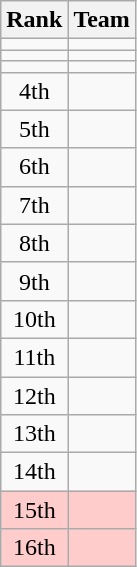<table class=wikitable style="text-align:center;">
<tr>
<th>Rank</th>
<th>Team</th>
</tr>
<tr>
<td></td>
<td align=left></td>
</tr>
<tr>
<td></td>
<td align=left></td>
</tr>
<tr>
<td></td>
<td align=left></td>
</tr>
<tr>
<td>4th</td>
<td align=left></td>
</tr>
<tr>
<td>5th</td>
<td align=left></td>
</tr>
<tr>
<td>6th</td>
<td align=left></td>
</tr>
<tr>
<td>7th</td>
<td align=left></td>
</tr>
<tr>
<td>8th</td>
<td align=left></td>
</tr>
<tr>
<td>9th</td>
<td align=left></td>
</tr>
<tr>
<td>10th</td>
<td align=left></td>
</tr>
<tr>
<td>11th</td>
<td align=left></td>
</tr>
<tr>
<td>12th</td>
<td align=left></td>
</tr>
<tr>
<td>13th</td>
<td align=left></td>
</tr>
<tr>
<td>14th</td>
<td align=left></td>
</tr>
<tr bgcolor=#ffcccc>
<td>15th</td>
<td align=left></td>
</tr>
<tr bgcolor=#ffcccc>
<td>16th</td>
<td align=left></td>
</tr>
</table>
